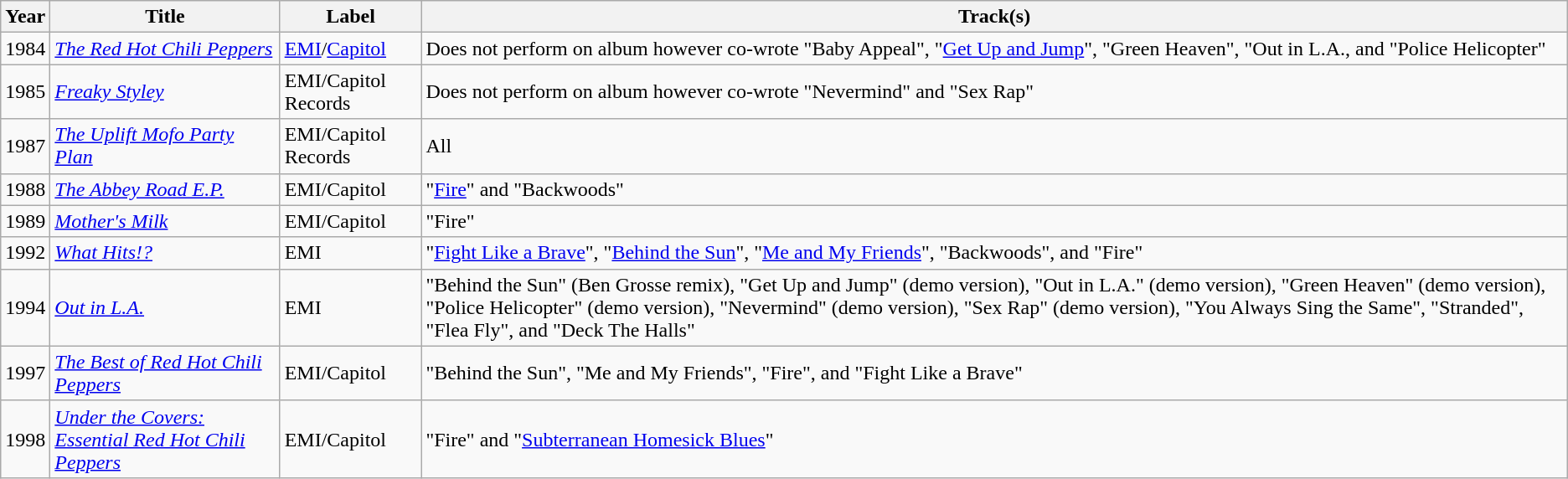<table class="wikitable">
<tr>
<th><strong>Year</strong></th>
<th><strong>Title</strong></th>
<th><strong>Label</strong></th>
<th><strong>Track(s)</strong></th>
</tr>
<tr>
<td>1984</td>
<td><em><a href='#'>The Red Hot Chili Peppers</a></em></td>
<td><a href='#'>EMI</a>/<a href='#'>Capitol</a></td>
<td>Does not perform on album however co-wrote "Baby Appeal", "<a href='#'>Get Up and Jump</a>", "Green Heaven", "Out in L.A., and "Police Helicopter"</td>
</tr>
<tr>
<td>1985</td>
<td><em><a href='#'>Freaky Styley</a></em></td>
<td>EMI/Capitol Records</td>
<td>Does not perform on album however co-wrote "Nevermind" and "Sex Rap"</td>
</tr>
<tr>
<td>1987</td>
<td><em><a href='#'>The Uplift Mofo Party Plan</a></em></td>
<td>EMI/Capitol Records</td>
<td>All</td>
</tr>
<tr>
<td>1988</td>
<td><em><a href='#'>The Abbey Road E.P.</a></em></td>
<td>EMI/Capitol</td>
<td>"<a href='#'>Fire</a>" and "Backwoods"</td>
</tr>
<tr>
<td>1989</td>
<td><em><a href='#'>Mother's Milk</a></em></td>
<td>EMI/Capitol</td>
<td>"Fire"</td>
</tr>
<tr>
<td>1992</td>
<td><em><a href='#'>What Hits!?</a></em></td>
<td>EMI</td>
<td>"<a href='#'>Fight Like a Brave</a>", "<a href='#'>Behind the Sun</a>", "<a href='#'>Me and My Friends</a>", "Backwoods", and "Fire"</td>
</tr>
<tr>
<td>1994</td>
<td><em><a href='#'>Out in L.A.</a></em></td>
<td>EMI</td>
<td>"Behind the Sun" (Ben Grosse remix), "Get Up and Jump" (demo version), "Out in L.A." (demo version), "Green Heaven" (demo version), "Police Helicopter" (demo version), "Nevermind" (demo version), "Sex Rap" (demo version), "You Always Sing the Same", "Stranded", "Flea Fly", and "Deck The Halls"</td>
</tr>
<tr>
<td>1997</td>
<td><em><a href='#'>The Best of Red Hot Chili Peppers</a></em></td>
<td>EMI/Capitol</td>
<td>"Behind the Sun", "Me and My Friends", "Fire", and "Fight Like a Brave"</td>
</tr>
<tr>
<td>1998</td>
<td><em><a href='#'>Under the Covers: Essential Red Hot Chili Peppers</a></em></td>
<td>EMI/Capitol</td>
<td>"Fire" and "<a href='#'>Subterranean Homesick Blues</a>"</td>
</tr>
</table>
